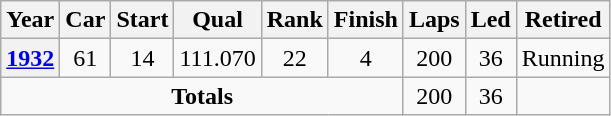<table class="wikitable" style="text-align:center">
<tr>
<th>Year</th>
<th>Car</th>
<th>Start</th>
<th>Qual</th>
<th>Rank</th>
<th>Finish</th>
<th>Laps</th>
<th>Led</th>
<th>Retired</th>
</tr>
<tr>
<th><a href='#'>1932</a></th>
<td>61</td>
<td>14</td>
<td>111.070</td>
<td>22</td>
<td>4</td>
<td>200</td>
<td>36</td>
<td>Running</td>
</tr>
<tr>
<td colspan=6><strong>Totals</strong></td>
<td>200</td>
<td>36</td>
<td></td>
</tr>
</table>
